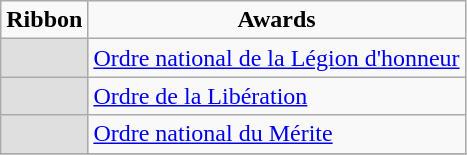<table class="wikitable">
<tr>
<td align=center><strong>Ribbon</strong></td>
<td align=center><strong>Awards</strong></td>
</tr>
<tr>
<td bgcolor="#DFDFDF"></td>
<td><a href='#'>Ordre national de la Légion d'honneur</a></td>
</tr>
<tr>
<td bgcolor="#DFDFDF"></td>
<td><a href='#'>Ordre de la Libération</a></td>
</tr>
<tr>
<td bgcolor="#DFDFDF"></td>
<td><a href='#'>Ordre national du Mérite</a></td>
</tr>
<tr>
</tr>
</table>
